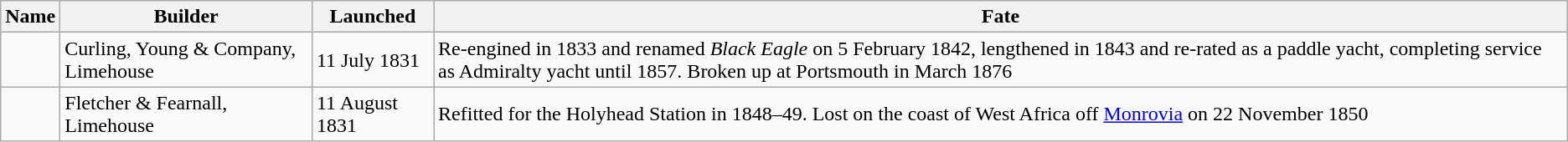<table class="wikitable" style="text-align:left">
<tr>
<th>Name</th>
<th>Builder</th>
<th>Launched</th>
<th>Fate</th>
</tr>
<tr>
<td></td>
<td>Curling, Young & Company, Limehouse</td>
<td>11 July 1831</td>
<td>Re-engined in 1833 and renamed <em>Black Eagle</em> on 5 February 1842, lengthened in 1843 and re-rated as a paddle yacht, completing service as Admiralty yacht until 1857. Broken up at Portsmouth in March 1876</td>
</tr>
<tr>
<td></td>
<td>Fletcher & Fearnall, Limehouse</td>
<td>11 August 1831</td>
<td>Refitted for the Holyhead Station in 1848–49. Lost on the coast of West Africa off <a href='#'>Monrovia</a> on 22 November 1850</td>
</tr>
</table>
